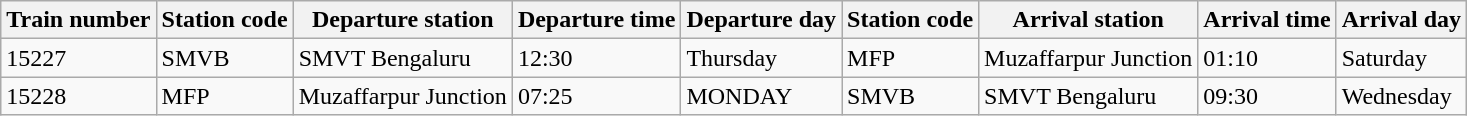<table class="wikitable">
<tr>
<th>Train number</th>
<th>Station code</th>
<th>Departure station</th>
<th>Departure time</th>
<th>Departure day</th>
<th>Station code</th>
<th>Arrival station</th>
<th>Arrival time</th>
<th>Arrival day</th>
</tr>
<tr>
<td>15227</td>
<td>SMVB</td>
<td>SMVT Bengaluru</td>
<td>12:30</td>
<td>Thursday</td>
<td>MFP</td>
<td>Muzaffarpur Junction</td>
<td>01:10</td>
<td>Saturday</td>
</tr>
<tr>
<td>15228</td>
<td>MFP</td>
<td>Muzaffarpur Junction</td>
<td>07:25</td>
<td>MONDAY</td>
<td>SMVB</td>
<td>SMVT Bengaluru</td>
<td>09:30</td>
<td>Wednesday</td>
</tr>
</table>
